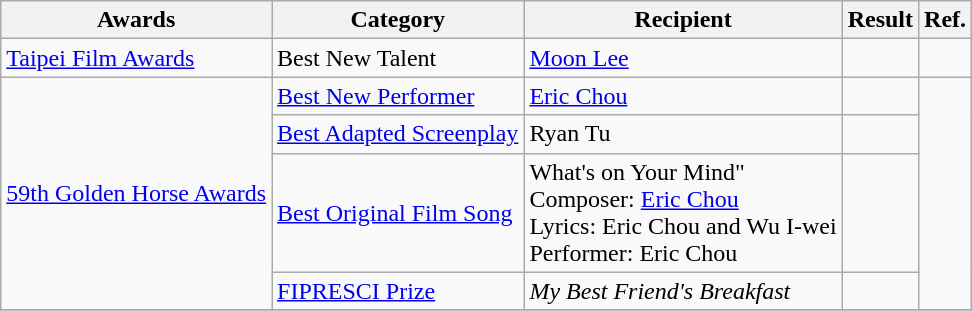<table class="wikitable">
<tr>
<th>Awards</th>
<th>Category</th>
<th>Recipient</th>
<th>Result</th>
<th>Ref.</th>
</tr>
<tr>
<td><a href='#'>Taipei Film Awards</a></td>
<td>Best New Talent</td>
<td><a href='#'>Moon Lee</a></td>
<td></td>
<td></td>
</tr>
<tr>
<td rowspan=4><a href='#'>59th Golden Horse Awards</a></td>
<td><a href='#'>Best New Performer</a></td>
<td><a href='#'>Eric Chou</a></td>
<td></td>
<td rowspan=4></td>
</tr>
<tr>
<td><a href='#'>Best Adapted Screenplay</a></td>
<td>Ryan Tu</td>
<td></td>
</tr>
<tr>
<td><a href='#'>Best Original Film Song</a></td>
<td>What's on Your Mind"<br>Composer: <a href='#'>Eric Chou</a><br>Lyrics: Eric Chou and Wu I-wei<br>Performer: Eric Chou</td>
<td></td>
</tr>
<tr>
<td><a href='#'>FIPRESCI Prize</a></td>
<td><em>My Best Friend's Breakfast</em></td>
<td></td>
</tr>
<tr>
</tr>
</table>
